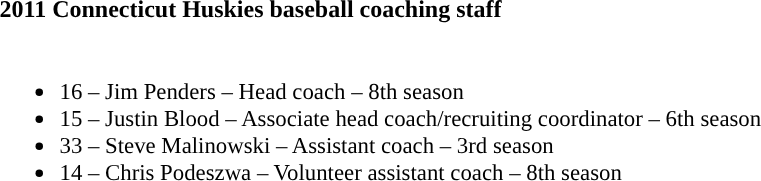<table class="toccolours" style="text-align: left;">
<tr>
<th colspan="9">2011 Connecticut Huskies baseball coaching staff</th>
</tr>
<tr>
<td style="font-size: 95%;" valign="top"><br><ul><li>16 – Jim Penders – Head coach – 8th season</li><li>15 – Justin Blood – Associate head coach/recruiting coordinator – 6th season</li><li>33 – Steve Malinowski – Assistant coach – 3rd season</li><li>14 – Chris Podeszwa – Volunteer assistant coach – 8th season</li></ul></td>
</tr>
</table>
